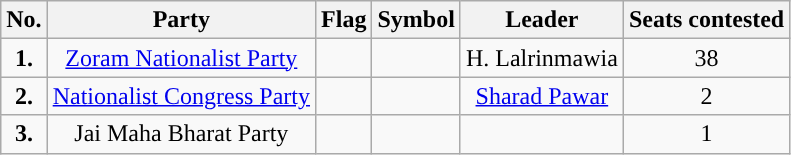<table class="wikitable">
<tr>
<th>No.</th>
<th>Party</th>
<th>Flag</th>
<th>Symbol</th>
<th>Leader</th>
<th>Seats contested</th>
</tr>
<tr>
<td ! style="text-align:center; background:"><strong>1.</strong></td>
<td style="text-align:center"><a href='#'>Zoram Nationalist Party</a></td>
<td></td>
<td></td>
<td style="text-align:center">H. Lalrinmawia</td>
<td style="text-align:center">38</td>
</tr>
<tr>
<td ! style="text-align:center; background:"><strong>2.</strong></td>
<td style="text-align:center"><a href='#'>Nationalist Congress Party</a></td>
<td></td>
<td></td>
<td style="text-align:center"><a href='#'>Sharad Pawar</a></td>
<td style="text-align:center">2</td>
</tr>
<tr>
<td ! style="text-align:center; background:"><strong>3.</strong></td>
<td style="text-align:center">Jai Maha Bharat Party</td>
<td></td>
<td></td>
<td style="text-align:center"></td>
<td style="text-align:center">1</td>
</tr>
</table>
